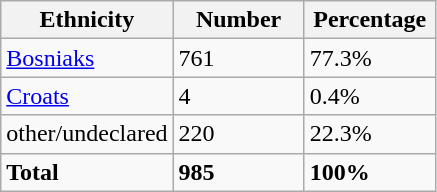<table class="wikitable">
<tr>
<th width="100px">Ethnicity</th>
<th width="80px">Number</th>
<th width="80px">Percentage</th>
</tr>
<tr>
<td><a href='#'>Bosniaks</a></td>
<td>761</td>
<td>77.3%</td>
</tr>
<tr>
<td><a href='#'>Croats</a></td>
<td>4</td>
<td>0.4%</td>
</tr>
<tr>
<td>other/undeclared</td>
<td>220</td>
<td>22.3%</td>
</tr>
<tr>
<td><strong>Total</strong></td>
<td><strong>985</strong></td>
<td><strong>100%</strong></td>
</tr>
</table>
